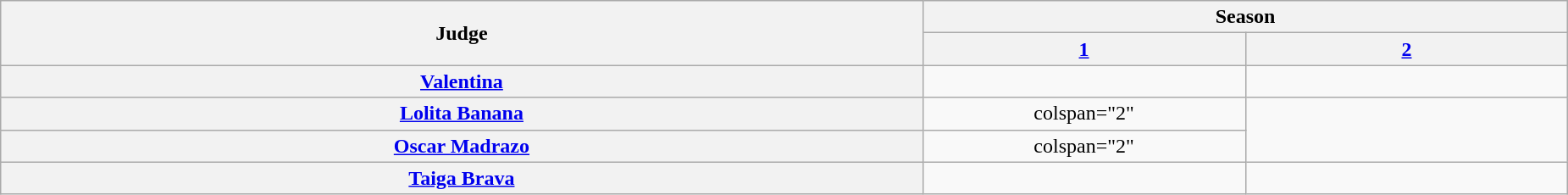<table class="wikitable plainrowheaders" style="text-align:center">
<tr>
<th rowspan="2" scope="col" style="width:20%;">Judge</th>
<th colspan="2">Season</th>
</tr>
<tr>
<th scope="colspan" style="width:7%;"><a href='#'>1</a></th>
<th scope="colspan" style="width:7%;"><a href='#'>2</a></th>
</tr>
<tr>
<th scope="row" style="text-align: center;"><a href='#'>Valentina</a></th>
<td></td>
<td></td>
</tr>
<tr>
<th scope="row" style="text-align: center;"><a href='#'>Lolita Banana</a></th>
<td>colspan="2" </td>
</tr>
<tr>
<th scope="row" style="text-align: center;"><a href='#'>Oscar Madrazo</a></th>
<td>colspan="2" </td>
</tr>
<tr>
<th scope="row" style="text-align: center;"><a href='#'>Taiga Brava</a></th>
<td></td>
<td></td>
</tr>
</table>
